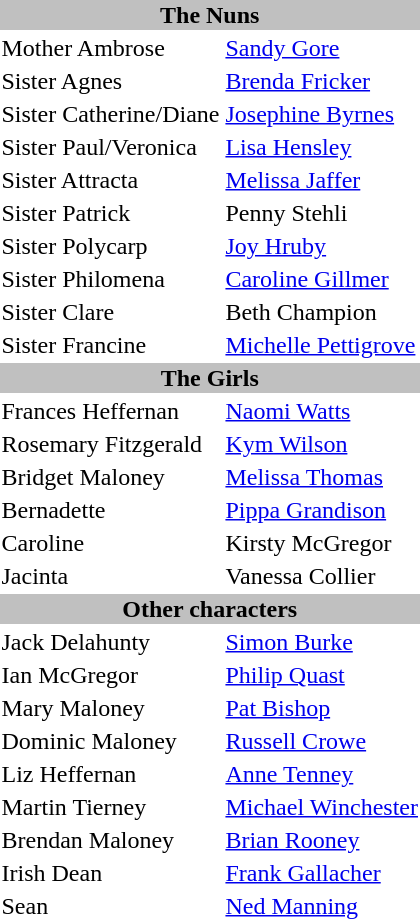<table>
<tr>
<th colspan="2" style="background-color:silver;">The Nuns</th>
</tr>
<tr>
<td>Mother Ambrose</td>
<td><a href='#'>Sandy Gore</a></td>
</tr>
<tr>
<td>Sister Agnes</td>
<td><a href='#'>Brenda Fricker</a></td>
</tr>
<tr>
<td>Sister Catherine/Diane</td>
<td><a href='#'>Josephine Byrnes</a></td>
</tr>
<tr>
<td>Sister Paul/Veronica</td>
<td><a href='#'>Lisa Hensley</a></td>
</tr>
<tr>
<td>Sister Attracta</td>
<td><a href='#'>Melissa Jaffer</a></td>
</tr>
<tr>
<td>Sister Patrick</td>
<td>Penny Stehli</td>
</tr>
<tr>
<td>Sister Polycarp</td>
<td><a href='#'>Joy Hruby</a></td>
</tr>
<tr>
<td>Sister Philomena</td>
<td><a href='#'>Caroline Gillmer</a></td>
</tr>
<tr>
<td>Sister Clare</td>
<td>Beth Champion</td>
</tr>
<tr>
<td>Sister Francine</td>
<td><a href='#'>Michelle Pettigrove</a></td>
</tr>
<tr>
<th colspan="2" style="background-color:silver;">The Girls</th>
</tr>
<tr>
<td>Frances Heffernan</td>
<td><a href='#'>Naomi Watts</a></td>
</tr>
<tr>
<td>Rosemary Fitzgerald</td>
<td><a href='#'>Kym Wilson</a></td>
</tr>
<tr>
<td>Bridget Maloney</td>
<td><a href='#'>Melissa Thomas</a></td>
</tr>
<tr>
<td>Bernadette</td>
<td><a href='#'>Pippa Grandison</a></td>
</tr>
<tr>
<td>Caroline</td>
<td>Kirsty McGregor</td>
</tr>
<tr>
<td>Jacinta</td>
<td>Vanessa Collier</td>
</tr>
<tr>
<th colspan="2" style="background-color:silver;">Other characters</th>
</tr>
<tr>
<td>Jack Delahunty</td>
<td><a href='#'>Simon Burke</a></td>
</tr>
<tr>
<td>Ian McGregor</td>
<td><a href='#'>Philip Quast</a></td>
</tr>
<tr>
<td>Mary Maloney</td>
<td><a href='#'>Pat Bishop</a></td>
</tr>
<tr>
<td>Dominic Maloney</td>
<td><a href='#'>Russell Crowe</a></td>
</tr>
<tr>
<td>Liz Heffernan</td>
<td><a href='#'>Anne Tenney</a></td>
</tr>
<tr>
<td>Martin Tierney</td>
<td><a href='#'>Michael Winchester</a></td>
</tr>
<tr>
<td>Brendan Maloney</td>
<td><a href='#'>Brian Rooney</a></td>
</tr>
<tr>
<td>Irish Dean</td>
<td><a href='#'>Frank Gallacher</a></td>
</tr>
<tr>
<td>Sean</td>
<td><a href='#'>Ned Manning</a></td>
</tr>
</table>
